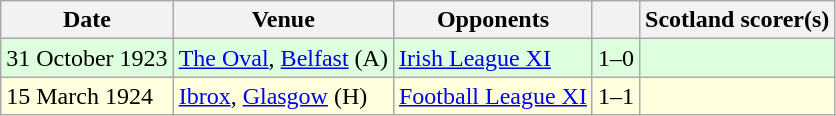<table class="wikitable">
<tr>
<th>Date</th>
<th>Venue</th>
<th>Opponents</th>
<th></th>
<th>Scotland scorer(s)</th>
</tr>
<tr bgcolor=#ddffdd>
<td>31 October 1923</td>
<td><a href='#'>The Oval</a>, <a href='#'>Belfast</a> (A)</td>
<td> <a href='#'>Irish League XI</a></td>
<td align=center>1–0</td>
<td></td>
</tr>
<tr bgcolor=#ffffdd>
<td>15 March 1924</td>
<td><a href='#'>Ibrox</a>, <a href='#'>Glasgow</a> (H)</td>
<td> <a href='#'>Football League XI</a></td>
<td align=center>1–1</td>
<td></td>
</tr>
</table>
